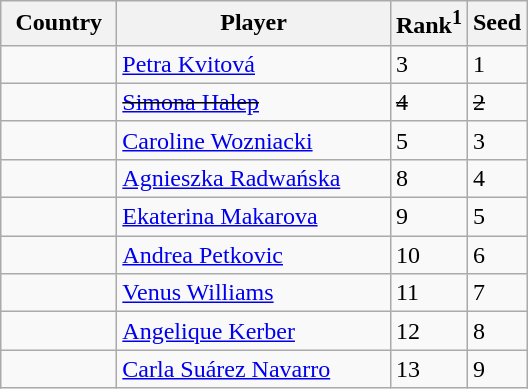<table class="sortable wikitable">
<tr>
<th width="70">Country</th>
<th width="175">Player</th>
<th>Rank<sup>1</sup></th>
<th>Seed</th>
</tr>
<tr>
<td></td>
<td><a href='#'>Petra Kvitová</a></td>
<td>3</td>
<td>1</td>
</tr>
<tr>
<td><s></s></td>
<td><s><a href='#'>Simona Halep</a></s></td>
<td><s>4</s></td>
<td><s>2</s></td>
</tr>
<tr>
<td></td>
<td><a href='#'>Caroline Wozniacki</a></td>
<td>5</td>
<td>3</td>
</tr>
<tr>
<td></td>
<td><a href='#'>Agnieszka Radwańska</a></td>
<td>8</td>
<td>4</td>
</tr>
<tr>
<td></td>
<td><a href='#'>Ekaterina Makarova</a></td>
<td>9</td>
<td>5</td>
</tr>
<tr>
<td></td>
<td><a href='#'>Andrea Petkovic</a></td>
<td>10</td>
<td>6</td>
</tr>
<tr>
<td></td>
<td><a href='#'>Venus Williams</a></td>
<td>11</td>
<td>7</td>
</tr>
<tr>
<td></td>
<td><a href='#'>Angelique Kerber</a></td>
<td>12</td>
<td>8</td>
</tr>
<tr>
<td></td>
<td><a href='#'>Carla Suárez Navarro</a></td>
<td>13</td>
<td>9</td>
</tr>
</table>
